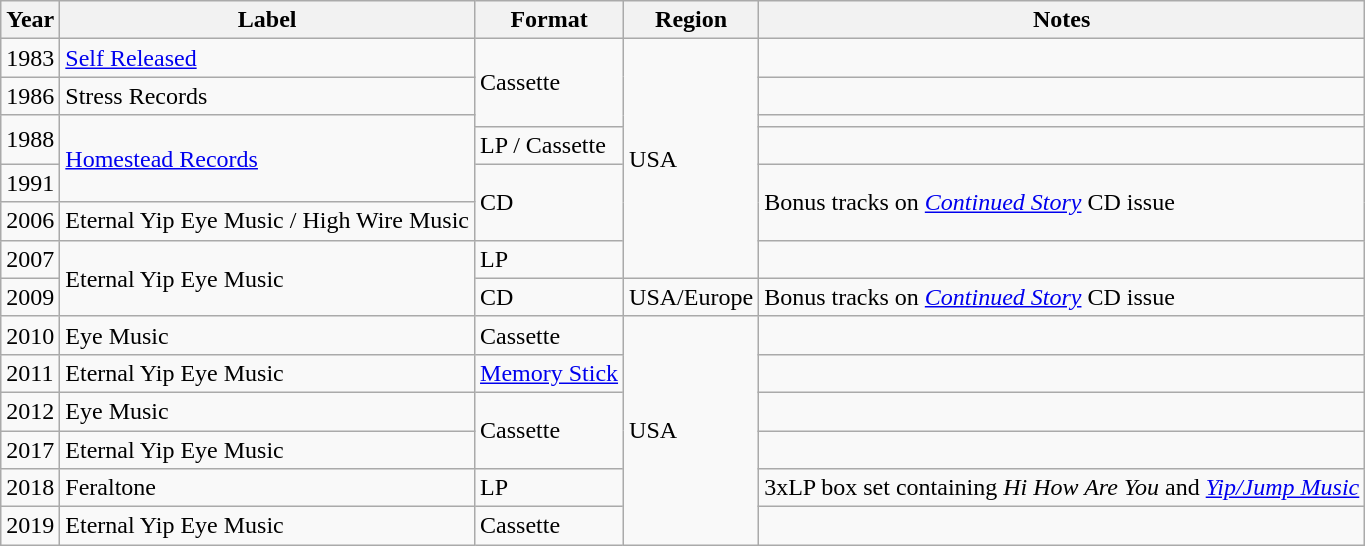<table class="wikitable">
<tr>
<th>Year</th>
<th>Label</th>
<th>Format</th>
<th>Region</th>
<th>Notes</th>
</tr>
<tr>
<td>1983</td>
<td><a href='#'>Self Released</a></td>
<td rowspan="3">Cassette</td>
<td rowspan="7">USA</td>
<td></td>
</tr>
<tr>
<td>1986</td>
<td>Stress Records</td>
<td></td>
</tr>
<tr>
<td rowspan="2">1988</td>
<td rowspan="3"><a href='#'>Homestead Records</a></td>
<td></td>
</tr>
<tr>
<td>LP / Cassette</td>
<td></td>
</tr>
<tr>
<td>1991</td>
<td rowspan="2">CD</td>
<td rowspan="2">Bonus tracks on <em><a href='#'>Continued Story</a></em> CD issue</td>
</tr>
<tr>
<td>2006</td>
<td>Eternal Yip Eye Music / High Wire Music</td>
</tr>
<tr>
<td>2007</td>
<td rowspan="2">Eternal Yip Eye Music</td>
<td>LP</td>
<td></td>
</tr>
<tr>
<td>2009</td>
<td>CD</td>
<td>USA/Europe</td>
<td>Bonus tracks on <em><a href='#'>Continued Story</a></em> CD issue</td>
</tr>
<tr>
<td>2010</td>
<td>Eye Music</td>
<td>Cassette</td>
<td rowspan="6">USA</td>
<td></td>
</tr>
<tr>
<td>2011</td>
<td>Eternal Yip Eye Music</td>
<td><a href='#'>Memory Stick</a></td>
<td></td>
</tr>
<tr>
<td>2012</td>
<td>Eye Music</td>
<td rowspan="2">Cassette</td>
<td></td>
</tr>
<tr>
<td>2017</td>
<td>Eternal Yip Eye Music</td>
<td></td>
</tr>
<tr>
<td>2018</td>
<td>Feraltone</td>
<td>LP</td>
<td>3xLP box set containing <em>Hi How Are You</em> and <em><a href='#'>Yip/Jump Music</a></em></td>
</tr>
<tr>
<td>2019</td>
<td>Eternal Yip Eye Music</td>
<td>Cassette</td>
<td></td>
</tr>
</table>
